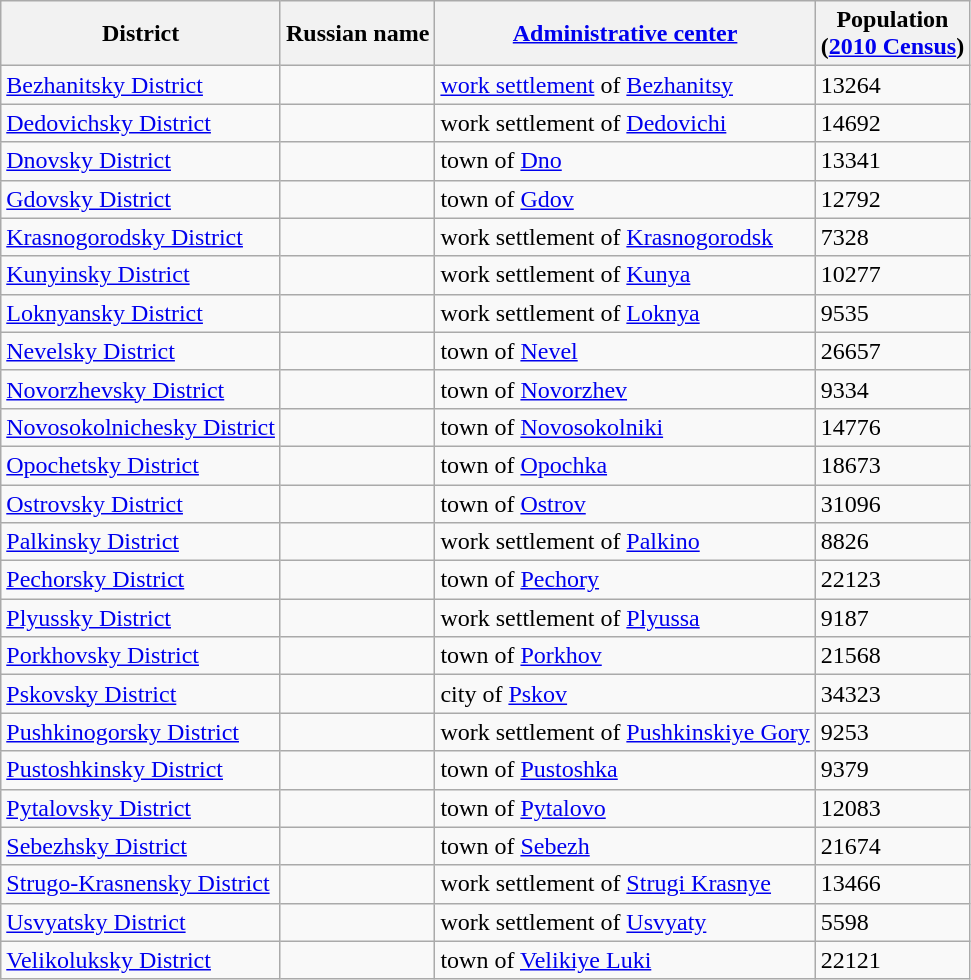<table class="wikitable sortable">
<tr>
<th>District</th>
<th>Russian name</th>
<th><a href='#'>Administrative center</a></th>
<th>Population<br>(<a href='#'>2010 Census</a>)</th>
</tr>
<tr>
<td><a href='#'>Bezhanitsky District</a></td>
<td></td>
<td><a href='#'>work settlement</a> of <a href='#'>Bezhanitsy</a></td>
<td>13264</td>
</tr>
<tr>
<td><a href='#'>Dedovichsky District</a></td>
<td></td>
<td>work settlement of <a href='#'>Dedovichi</a></td>
<td>14692</td>
</tr>
<tr>
<td><a href='#'>Dnovsky District</a></td>
<td></td>
<td>town of <a href='#'>Dno</a></td>
<td>13341</td>
</tr>
<tr>
<td><a href='#'>Gdovsky District</a></td>
<td></td>
<td>town of <a href='#'>Gdov</a></td>
<td>12792</td>
</tr>
<tr>
<td><a href='#'>Krasnogorodsky District</a></td>
<td></td>
<td>work settlement of <a href='#'>Krasnogorodsk</a></td>
<td>7328</td>
</tr>
<tr>
<td><a href='#'>Kunyinsky District</a></td>
<td></td>
<td>work settlement of <a href='#'>Kunya</a></td>
<td>10277</td>
</tr>
<tr>
<td><a href='#'>Loknyansky District</a></td>
<td></td>
<td>work settlement of <a href='#'>Loknya</a></td>
<td>9535</td>
</tr>
<tr>
<td><a href='#'>Nevelsky District</a></td>
<td></td>
<td>town of <a href='#'>Nevel</a></td>
<td>26657</td>
</tr>
<tr>
<td><a href='#'>Novorzhevsky District</a></td>
<td></td>
<td>town of <a href='#'>Novorzhev</a></td>
<td>9334</td>
</tr>
<tr>
<td><a href='#'>Novosokolnichesky District</a></td>
<td></td>
<td>town of <a href='#'>Novosokolniki</a></td>
<td>14776</td>
</tr>
<tr>
<td><a href='#'>Opochetsky District</a></td>
<td></td>
<td>town of <a href='#'>Opochka</a></td>
<td>18673</td>
</tr>
<tr>
<td><a href='#'>Ostrovsky District</a></td>
<td></td>
<td>town of <a href='#'>Ostrov</a></td>
<td>31096</td>
</tr>
<tr>
<td><a href='#'>Palkinsky District</a></td>
<td></td>
<td>work settlement of <a href='#'>Palkino</a></td>
<td>8826</td>
</tr>
<tr>
<td><a href='#'>Pechorsky District</a></td>
<td></td>
<td>town of <a href='#'>Pechory</a></td>
<td>22123</td>
</tr>
<tr>
<td><a href='#'>Plyussky District</a></td>
<td></td>
<td>work settlement of <a href='#'>Plyussa</a></td>
<td>9187</td>
</tr>
<tr>
<td><a href='#'>Porkhovsky District</a></td>
<td></td>
<td>town of <a href='#'>Porkhov</a></td>
<td>21568</td>
</tr>
<tr>
<td><a href='#'>Pskovsky District</a></td>
<td></td>
<td>city of <a href='#'>Pskov</a></td>
<td>34323</td>
</tr>
<tr>
<td><a href='#'>Pushkinogorsky District</a></td>
<td></td>
<td>work settlement of <a href='#'>Pushkinskiye Gory</a></td>
<td>9253</td>
</tr>
<tr>
<td><a href='#'>Pustoshkinsky District</a></td>
<td></td>
<td>town of <a href='#'>Pustoshka</a></td>
<td>9379</td>
</tr>
<tr>
<td><a href='#'>Pytalovsky District</a></td>
<td></td>
<td>town of <a href='#'>Pytalovo</a></td>
<td>12083</td>
</tr>
<tr>
<td><a href='#'>Sebezhsky District</a></td>
<td></td>
<td>town of <a href='#'>Sebezh</a></td>
<td>21674</td>
</tr>
<tr>
<td><a href='#'>Strugo-Krasnensky District</a></td>
<td></td>
<td>work settlement of <a href='#'>Strugi Krasnye</a></td>
<td>13466</td>
</tr>
<tr>
<td><a href='#'>Usvyatsky District</a></td>
<td></td>
<td>work settlement of <a href='#'>Usvyaty</a></td>
<td>5598</td>
</tr>
<tr>
<td><a href='#'>Velikoluksky District</a></td>
<td></td>
<td>town of <a href='#'>Velikiye Luki</a></td>
<td>22121</td>
</tr>
</table>
